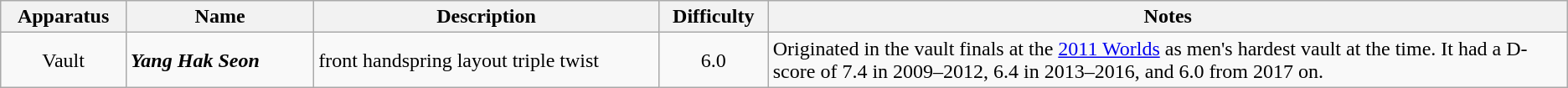<table class="wikitable">
<tr>
<th>Apparatus</th>
<th>Name</th>
<th>Description</th>
<th>Difficulty</th>
<th>Notes</th>
</tr>
<tr>
<td width=8% align=center>Vault</td>
<td width=12%><strong><em>Yang Hak Seon</em></strong></td>
<td width=22%>front handspring layout triple twist</td>
<td width=7% align=center>6.0</td>
<td>Originated in the vault finals at the <a href='#'>2011 Worlds</a> as men's hardest vault at the time. It had a D-score of 7.4 in 2009–2012, 6.4 in 2013–2016, and 6.0 from 2017 on.</td>
</tr>
</table>
